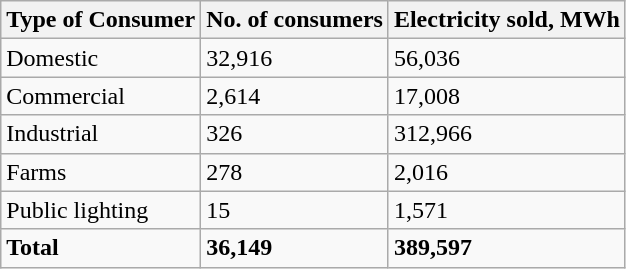<table class="wikitable">
<tr>
<th>Type  of Consumer</th>
<th>No.  of consumers</th>
<th>Electricity  sold, MWh</th>
</tr>
<tr>
<td>Domestic</td>
<td>32,916</td>
<td>56,036</td>
</tr>
<tr>
<td>Commercial</td>
<td>2,614</td>
<td>17,008</td>
</tr>
<tr>
<td>Industrial</td>
<td>326</td>
<td>312,966</td>
</tr>
<tr>
<td>Farms</td>
<td>278</td>
<td>2,016</td>
</tr>
<tr>
<td>Public  lighting</td>
<td>15</td>
<td>1,571</td>
</tr>
<tr>
<td><strong>Total</strong></td>
<td><strong>36,149</strong></td>
<td><strong>389,597</strong></td>
</tr>
</table>
